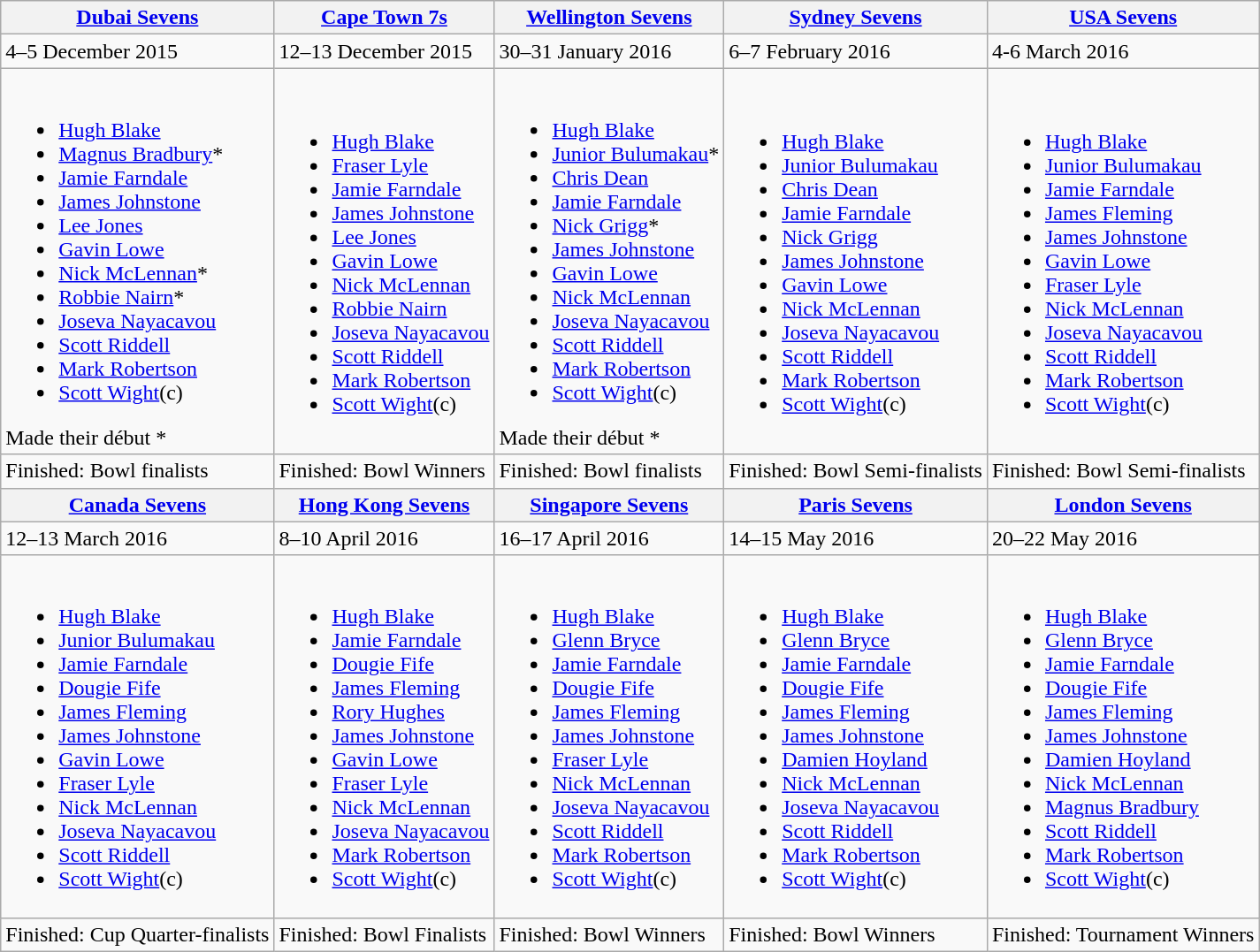<table class="wikitable">
<tr>
<th><a href='#'>Dubai Sevens</a></th>
<th><a href='#'>Cape Town 7s</a></th>
<th><a href='#'>Wellington Sevens</a></th>
<th><a href='#'>Sydney Sevens</a></th>
<th><a href='#'>USA Sevens</a></th>
</tr>
<tr>
<td>4–5 December 2015</td>
<td>12–13 December 2015</td>
<td>30–31 January 2016</td>
<td>6–7 February 2016</td>
<td>4-6 March 2016</td>
</tr>
<tr>
<td><br><ul><li><a href='#'>Hugh Blake</a></li><li><a href='#'>Magnus Bradbury</a>*</li><li><a href='#'>Jamie Farndale</a></li><li><a href='#'>James Johnstone</a></li><li><a href='#'>Lee Jones</a></li><li><a href='#'>Gavin Lowe</a></li><li><a href='#'>Nick McLennan</a>*</li><li><a href='#'>Robbie Nairn</a>*</li><li><a href='#'>Joseva Nayacavou</a></li><li><a href='#'>Scott Riddell</a></li><li><a href='#'>Mark Robertson</a></li><li><a href='#'>Scott Wight</a>(c)</li></ul>Made their début *</td>
<td><br><ul><li><a href='#'>Hugh Blake</a></li><li><a href='#'>Fraser Lyle</a></li><li><a href='#'>Jamie Farndale</a></li><li><a href='#'>James Johnstone</a></li><li><a href='#'>Lee Jones</a></li><li><a href='#'>Gavin Lowe</a></li><li><a href='#'>Nick McLennan</a></li><li><a href='#'>Robbie Nairn</a></li><li><a href='#'>Joseva Nayacavou</a></li><li><a href='#'>Scott Riddell</a></li><li><a href='#'>Mark Robertson</a></li><li><a href='#'>Scott Wight</a>(c)</li></ul></td>
<td><br><ul><li><a href='#'>Hugh Blake</a></li><li><a href='#'>Junior Bulumakau</a>*</li><li><a href='#'>Chris Dean</a></li><li><a href='#'>Jamie Farndale</a></li><li><a href='#'>Nick Grigg</a>*</li><li><a href='#'>James Johnstone</a></li><li><a href='#'>Gavin Lowe</a></li><li><a href='#'>Nick McLennan</a></li><li><a href='#'>Joseva Nayacavou</a></li><li><a href='#'>Scott Riddell</a></li><li><a href='#'>Mark Robertson</a></li><li><a href='#'>Scott Wight</a>(c)</li></ul>Made their début *</td>
<td><br><ul><li><a href='#'>Hugh Blake</a></li><li><a href='#'>Junior Bulumakau</a></li><li><a href='#'>Chris Dean</a></li><li><a href='#'>Jamie Farndale</a></li><li><a href='#'>Nick Grigg</a></li><li><a href='#'>James Johnstone</a></li><li><a href='#'>Gavin Lowe</a></li><li><a href='#'>Nick McLennan</a></li><li><a href='#'>Joseva Nayacavou</a></li><li><a href='#'>Scott Riddell</a></li><li><a href='#'>Mark Robertson</a></li><li><a href='#'>Scott Wight</a>(c)</li></ul></td>
<td><br><ul><li><a href='#'>Hugh Blake</a></li><li><a href='#'>Junior Bulumakau</a></li><li><a href='#'>Jamie Farndale</a></li><li><a href='#'>James Fleming</a></li><li><a href='#'>James Johnstone</a></li><li><a href='#'>Gavin Lowe</a></li><li><a href='#'>Fraser Lyle</a></li><li><a href='#'>Nick McLennan</a></li><li><a href='#'>Joseva Nayacavou</a></li><li><a href='#'>Scott Riddell</a></li><li><a href='#'>Mark Robertson</a></li><li><a href='#'>Scott Wight</a>(c)</li></ul></td>
</tr>
<tr>
<td>Finished: Bowl finalists</td>
<td>Finished: Bowl Winners</td>
<td>Finished: Bowl finalists</td>
<td>Finished: Bowl Semi-finalists</td>
<td>Finished: Bowl Semi-finalists</td>
</tr>
<tr>
<th><a href='#'>Canada Sevens</a></th>
<th><a href='#'>Hong Kong Sevens</a></th>
<th><a href='#'>Singapore Sevens</a></th>
<th><a href='#'>Paris Sevens</a></th>
<th><a href='#'>London Sevens</a></th>
</tr>
<tr>
<td>12–13 March 2016</td>
<td>8–10 April 2016</td>
<td>16–17 April 2016</td>
<td>14–15 May 2016</td>
<td>20–22 May 2016</td>
</tr>
<tr>
<td><br><ul><li><a href='#'>Hugh Blake</a></li><li><a href='#'>Junior Bulumakau</a></li><li><a href='#'>Jamie Farndale</a></li><li><a href='#'>Dougie Fife</a></li><li><a href='#'>James Fleming</a></li><li><a href='#'>James Johnstone</a></li><li><a href='#'>Gavin Lowe</a></li><li><a href='#'>Fraser Lyle</a></li><li><a href='#'>Nick McLennan</a></li><li><a href='#'>Joseva Nayacavou</a></li><li><a href='#'>Scott Riddell</a></li><li><a href='#'>Scott Wight</a>(c)</li></ul></td>
<td><br><ul><li><a href='#'>Hugh Blake</a></li><li><a href='#'>Jamie Farndale</a></li><li><a href='#'>Dougie Fife</a></li><li><a href='#'>James Fleming</a></li><li><a href='#'>Rory Hughes</a></li><li><a href='#'>James Johnstone</a></li><li><a href='#'>Gavin Lowe</a></li><li><a href='#'>Fraser Lyle</a></li><li><a href='#'>Nick McLennan</a></li><li><a href='#'>Joseva Nayacavou</a></li><li><a href='#'>Mark Robertson</a></li><li><a href='#'>Scott Wight</a>(c)</li></ul></td>
<td><br><ul><li><a href='#'>Hugh Blake</a></li><li><a href='#'>Glenn Bryce</a></li><li><a href='#'>Jamie Farndale</a></li><li><a href='#'>Dougie Fife</a></li><li><a href='#'>James Fleming</a></li><li><a href='#'>James Johnstone</a></li><li><a href='#'>Fraser Lyle</a></li><li><a href='#'>Nick McLennan</a></li><li><a href='#'>Joseva Nayacavou</a></li><li><a href='#'>Scott Riddell</a></li><li><a href='#'>Mark Robertson</a></li><li><a href='#'>Scott Wight</a>(c)</li></ul></td>
<td><br><ul><li><a href='#'>Hugh Blake</a></li><li><a href='#'>Glenn Bryce</a></li><li><a href='#'>Jamie Farndale</a></li><li><a href='#'>Dougie Fife</a></li><li><a href='#'>James Fleming</a></li><li><a href='#'>James Johnstone</a></li><li><a href='#'>Damien Hoyland</a></li><li><a href='#'>Nick McLennan</a></li><li><a href='#'>Joseva Nayacavou</a></li><li><a href='#'>Scott Riddell</a></li><li><a href='#'>Mark Robertson</a></li><li><a href='#'>Scott Wight</a>(c)</li></ul></td>
<td><br><ul><li><a href='#'>Hugh Blake</a></li><li><a href='#'>Glenn Bryce</a></li><li><a href='#'>Jamie Farndale</a></li><li><a href='#'>Dougie Fife</a></li><li><a href='#'>James Fleming</a></li><li><a href='#'>James Johnstone</a></li><li><a href='#'>Damien Hoyland</a></li><li><a href='#'>Nick McLennan</a></li><li><a href='#'>Magnus Bradbury</a></li><li><a href='#'>Scott Riddell</a></li><li><a href='#'>Mark Robertson</a></li><li><a href='#'>Scott Wight</a>(c)</li></ul></td>
</tr>
<tr>
<td>Finished: Cup Quarter-finalists</td>
<td>Finished: Bowl Finalists</td>
<td>Finished: Bowl Winners</td>
<td>Finished: Bowl Winners</td>
<td>Finished: Tournament Winners</td>
</tr>
</table>
